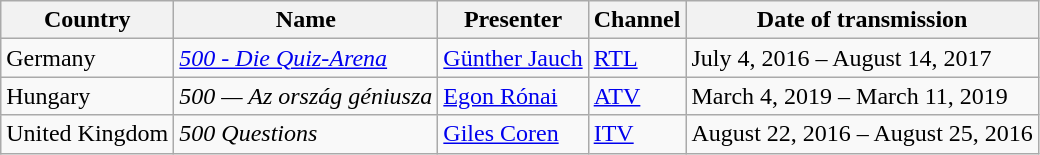<table class="wikitable">
<tr>
<th>Country</th>
<th>Name</th>
<th>Presenter</th>
<th>Channel</th>
<th>Date of transmission</th>
</tr>
<tr>
<td>Germany</td>
<td><em><a href='#'>500 - Die Quiz-Arena</a></em></td>
<td><a href='#'>Günther Jauch</a></td>
<td><a href='#'>RTL</a></td>
<td>July 4, 2016 – August 14, 2017</td>
</tr>
<tr>
<td>Hungary</td>
<td><em>500 — Az ország géniusza</em></td>
<td><a href='#'>Egon Rónai</a></td>
<td><a href='#'>ATV</a></td>
<td>March 4, 2019 – March 11, 2019</td>
</tr>
<tr>
<td>United Kingdom</td>
<td><em>500 Questions</em></td>
<td><a href='#'>Giles Coren</a></td>
<td><a href='#'>ITV</a></td>
<td>August 22, 2016 – August 25, 2016</td>
</tr>
</table>
